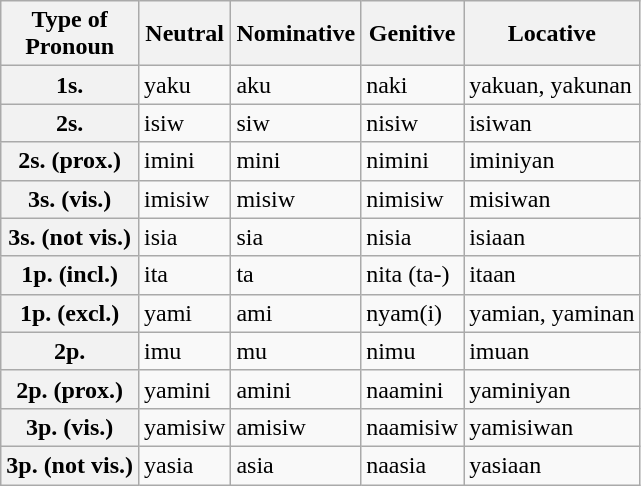<table class="wikitable">
<tr>
<th>Type of<br> Pronoun</th>
<th c=01>Neutral</th>
<th c=02>Nominative</th>
<th c=03>Genitive</th>
<th c=04>Locative</th>
</tr>
<tr>
<th>1s.</th>
<td c=01>yaku</td>
<td c=02>aku</td>
<td c=03>naki</td>
<td c=04>yakuan, yakunan</td>
</tr>
<tr>
<th>2s.</th>
<td c=01>isiw</td>
<td c=02>siw</td>
<td c=03>nisiw</td>
<td c=04>isiwan</td>
</tr>
<tr>
<th>2s. (prox.)</th>
<td c=01>imini</td>
<td c=02>mini</td>
<td c=03>nimini</td>
<td c=04>iminiyan</td>
</tr>
<tr>
<th>3s. (vis.)</th>
<td c=01>imisiw</td>
<td c=02>misiw</td>
<td c=03>nimisiw</td>
<td c=04>misiwan</td>
</tr>
<tr>
<th>3s. (not vis.)</th>
<td c=01>isia</td>
<td c=02>sia</td>
<td c=03>nisia</td>
<td c=04>isiaan</td>
</tr>
<tr>
<th>1p. (incl.)</th>
<td c=01>ita</td>
<td c=02>ta</td>
<td c=03>nita (ta-)</td>
<td c=04>itaan</td>
</tr>
<tr>
<th>1p. (excl.)</th>
<td c=01>yami</td>
<td c=02>ami</td>
<td c=03>nyam(i)</td>
<td c=04>yamian, yaminan</td>
</tr>
<tr>
<th>2p.</th>
<td c=01>imu</td>
<td c=02>mu</td>
<td c=03>nimu</td>
<td c=04>imuan</td>
</tr>
<tr>
<th>2p. (prox.)</th>
<td c=01>yamini</td>
<td c=02>amini</td>
<td c=03>naamini</td>
<td c=04>yaminiyan</td>
</tr>
<tr>
<th>3p. (vis.)</th>
<td c=01>yamisiw</td>
<td c=02>amisiw</td>
<td c=03>naamisiw</td>
<td c=04>yamisiwan</td>
</tr>
<tr>
<th>3p. (not vis.)</th>
<td c=01>yasia</td>
<td c=02>asia</td>
<td c=03>naasia</td>
<td c=04>yasiaan</td>
</tr>
</table>
